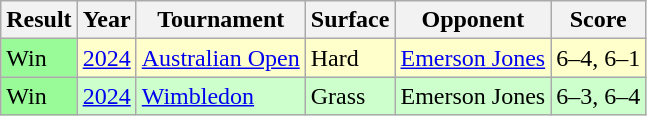<table class="sortable wikitable">
<tr>
<th>Result</th>
<th>Year</th>
<th>Tournament</th>
<th>Surface</th>
<th>Opponent</th>
<th>Score</th>
</tr>
<tr style="background:#ffc;">
<td bgcolor=98fb98>Win</td>
<td><a href='#'>2024</a></td>
<td><a href='#'>Australian Open</a></td>
<td>Hard</td>
<td> <a href='#'>Emerson Jones</a></td>
<td>6–4, 6–1</td>
</tr>
<tr style="background:#ccffcc;">
<td bgcolor=98fb98>Win</td>
<td><a href='#'>2024</a></td>
<td><a href='#'>Wimbledon</a></td>
<td>Grass</td>
<td> Emerson Jones</td>
<td>6–3, 6–4</td>
</tr>
</table>
